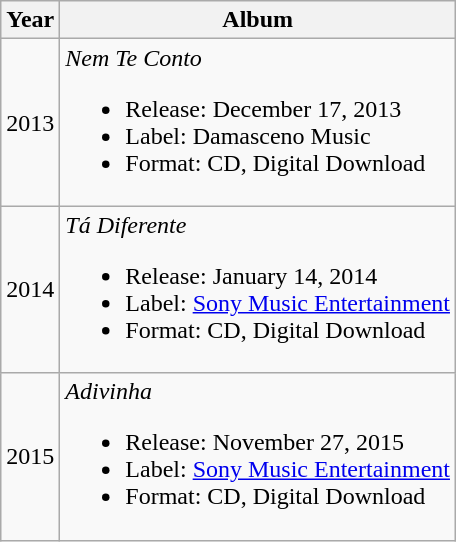<table class="wikitable" style="text-align:center;">
<tr>
<th>Year</th>
<th>Album</th>
</tr>
<tr>
<td>2013</td>
<td style="text-align:left;"><em>Nem Te Conto</em><br><ul><li>Release: December 17, 2013</li><li>Label: Damasceno Music</li><li>Format: CD, Digital Download</li></ul></td>
</tr>
<tr>
<td>2014</td>
<td style="text-align:left;"><em>Tá Diferente</em><br><ul><li>Release: January 14, 2014</li><li>Label: <a href='#'>Sony Music Entertainment</a></li><li>Format: CD, Digital Download</li></ul></td>
</tr>
<tr>
<td>2015</td>
<td style="text-align:left;"><em>Adivinha</em><br><ul><li>Release: November 27, 2015</li><li>Label: <a href='#'>Sony Music Entertainment</a></li><li>Format: CD, Digital Download</li></ul></td>
</tr>
</table>
